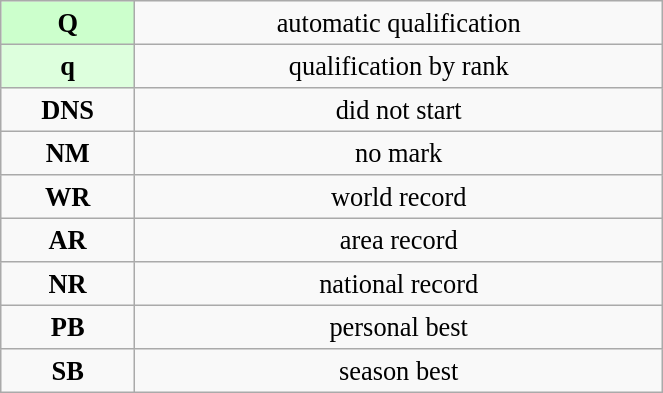<table class="wikitable" style=" text-align:center; font-size:110%;" width="35%">
<tr>
<td bgcolor="ccffcc"><strong>Q</strong></td>
<td>automatic qualification</td>
</tr>
<tr>
<td bgcolor="ddffdd"><strong>q</strong></td>
<td>qualification by rank</td>
</tr>
<tr>
<td><strong>DNS</strong></td>
<td>did not start</td>
</tr>
<tr>
<td><strong>NM</strong></td>
<td>no mark</td>
</tr>
<tr>
<td><strong>WR</strong></td>
<td>world record</td>
</tr>
<tr>
<td><strong>AR</strong></td>
<td>area record</td>
</tr>
<tr>
<td><strong>NR</strong></td>
<td>national record</td>
</tr>
<tr>
<td><strong>PB</strong></td>
<td>personal best</td>
</tr>
<tr>
<td><strong>SB</strong></td>
<td>season best</td>
</tr>
</table>
